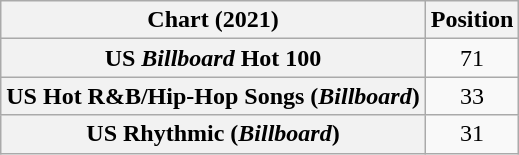<table class="wikitable sortable plainrowheaders" style="text-align:center">
<tr>
<th scope="col">Chart (2021)</th>
<th scope="col">Position</th>
</tr>
<tr>
<th scope="row">US <em>Billboard</em> Hot 100</th>
<td>71</td>
</tr>
<tr>
<th scope="row">US Hot R&B/Hip-Hop Songs (<em>Billboard</em>)</th>
<td>33</td>
</tr>
<tr>
<th scope="row">US Rhythmic (<em>Billboard</em>)</th>
<td>31</td>
</tr>
</table>
